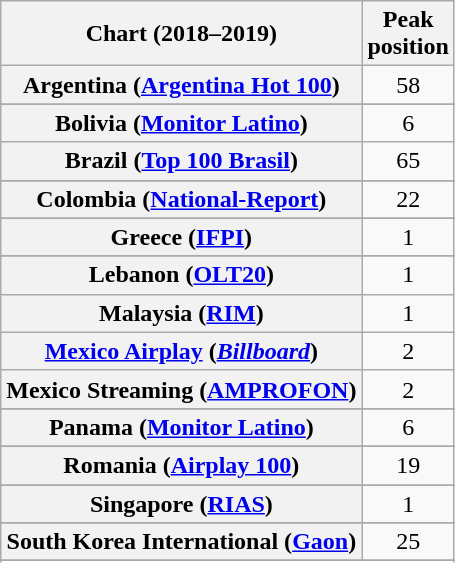<table class="wikitable sortable plainrowheaders" style="text-align:center">
<tr>
<th scope="col">Chart (2018–2019)</th>
<th scope="col">Peak<br> position</th>
</tr>
<tr>
<th scope="row">Argentina (<a href='#'>Argentina Hot 100</a>)</th>
<td>58</td>
</tr>
<tr>
</tr>
<tr>
</tr>
<tr>
</tr>
<tr>
</tr>
<tr>
<th scope="row">Bolivia (<a href='#'>Monitor Latino</a>)</th>
<td>6</td>
</tr>
<tr>
<th scope="row">Brazil (<a href='#'>Top 100 Brasil</a>)</th>
<td>65</td>
</tr>
<tr>
</tr>
<tr>
</tr>
<tr>
</tr>
<tr>
<th scope="row">Colombia (<a href='#'>National-Report</a>)</th>
<td>22</td>
</tr>
<tr>
</tr>
<tr>
</tr>
<tr>
</tr>
<tr>
</tr>
<tr>
</tr>
<tr>
<th scope="row">Greece (<a href='#'>IFPI</a>)</th>
<td>1</td>
</tr>
<tr>
</tr>
<tr>
</tr>
<tr>
</tr>
<tr>
</tr>
<tr>
</tr>
<tr>
</tr>
<tr>
<th scope="row">Lebanon (<a href='#'>OLT20</a>)</th>
<td>1</td>
</tr>
<tr>
<th scope="row">Malaysia (<a href='#'>RIM</a>)</th>
<td>1</td>
</tr>
<tr>
<th scope="row"><a href='#'>Mexico Airplay</a> (<em><a href='#'>Billboard</a></em>)</th>
<td>2</td>
</tr>
<tr>
<th scope="row">Mexico Streaming (<a href='#'>AMPROFON</a>)</th>
<td>2</td>
</tr>
<tr>
</tr>
<tr>
</tr>
<tr>
</tr>
<tr>
</tr>
<tr>
<th scope="row">Panama (<a href='#'>Monitor Latino</a>)</th>
<td>6</td>
</tr>
<tr>
</tr>
<tr>
<th scope="row">Romania (<a href='#'>Airplay 100</a>)</th>
<td>19</td>
</tr>
<tr>
</tr>
<tr>
<th scope="row">Singapore (<a href='#'>RIAS</a>)</th>
<td>1</td>
</tr>
<tr>
</tr>
<tr>
<th scope="row">South Korea International (<a href='#'>Gaon</a>)</th>
<td>25</td>
</tr>
<tr>
</tr>
<tr>
</tr>
<tr>
</tr>
<tr>
</tr>
<tr>
</tr>
<tr>
</tr>
<tr>
</tr>
<tr>
</tr>
<tr>
</tr>
<tr>
</tr>
</table>
